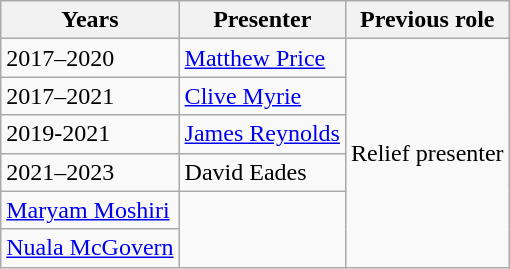<table class="wikitable">
<tr>
<th>Years</th>
<th>Presenter</th>
<th>Previous role</th>
</tr>
<tr>
<td>2017–2020</td>
<td><a href='#'>Matthew Price</a></td>
<td rowspan="6">Relief presenter</td>
</tr>
<tr>
<td>2017–2021</td>
<td><a href='#'>Clive Myrie</a></td>
</tr>
<tr>
<td>2019-2021</td>
<td><a href='#'>James Reynolds</a></td>
</tr>
<tr>
<td>2021–2023</td>
<td>David Eades</td>
</tr>
<tr>
<td 2021–2024><a href='#'>Maryam Moshiri</a></td>
</tr>
<tr>
<td><a href='#'>Nuala McGovern</a></td>
</tr>
</table>
